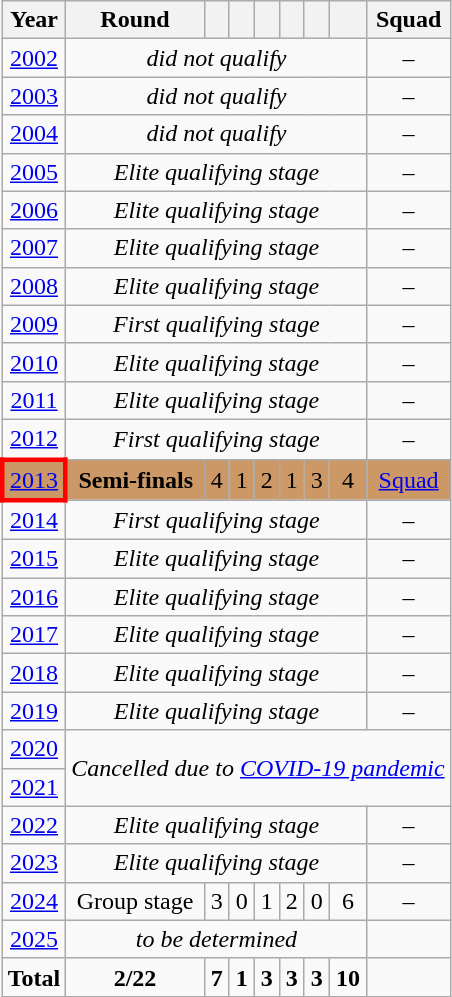<table class="wikitable" style="text-align: center;">
<tr>
<th>Year</th>
<th>Round</th>
<th></th>
<th></th>
<th></th>
<th></th>
<th></th>
<th></th>
<th>Squad</th>
</tr>
<tr>
<td> <a href='#'>2002</a></td>
<td rowspan=1 colspan=7><em>did not qualify</em></td>
<td>–</td>
</tr>
<tr>
<td> <a href='#'>2003</a></td>
<td rowspan=1 colspan=7><em>did not qualify</em></td>
<td>–</td>
</tr>
<tr>
<td> <a href='#'>2004</a></td>
<td rowspan=1 colspan=7><em>did not qualify</em></td>
<td>–</td>
</tr>
<tr>
<td> <a href='#'>2005</a></td>
<td rowspan=1 colspan=7><em>Elite qualifying stage</em></td>
<td>–</td>
</tr>
<tr>
<td> <a href='#'>2006</a></td>
<td rowspan=1 colspan=7><em>Elite qualifying stage</em></td>
<td>–</td>
</tr>
<tr>
<td> <a href='#'>2007</a></td>
<td rowspan=1 colspan=7><em>Elite qualifying stage</em></td>
<td>–</td>
</tr>
<tr>
<td> <a href='#'>2008</a></td>
<td rowspan=1 colspan=7><em>Elite qualifying stage</em></td>
<td>–</td>
</tr>
<tr>
<td> <a href='#'>2009</a></td>
<td rowspan=1 colspan=7><em>First qualifying stage</em></td>
<td>–</td>
</tr>
<tr>
<td> <a href='#'>2010</a></td>
<td rowspan=1 colspan=7><em>Elite qualifying stage</em></td>
<td>–</td>
</tr>
<tr>
<td> <a href='#'>2011</a></td>
<td rowspan=1 colspan=7><em>Elite qualifying stage</em></td>
<td>–</td>
</tr>
<tr>
<td> <a href='#'>2012</a></td>
<td rowspan=1 colspan=7><em>First qualifying stage</em></td>
<td>–</td>
</tr>
<tr bgcolor="cc9966">
<td style="border: 3px solid red"> <a href='#'>2013</a></td>
<td><strong>Semi-finals</strong></td>
<td>4</td>
<td>1</td>
<td>2</td>
<td>1</td>
<td>3</td>
<td>4</td>
<td><a href='#'>Squad</a></td>
</tr>
<tr>
<td> <a href='#'>2014</a></td>
<td rowspan=1 colspan=7><em>First qualifying stage</em></td>
<td>–</td>
</tr>
<tr>
<td> <a href='#'>2015</a></td>
<td rowspan=1 colspan=7><em>Elite qualifying stage</em></td>
<td>–</td>
</tr>
<tr>
<td> <a href='#'>2016</a></td>
<td rowspan=1 colspan=7><em>Elite qualifying stage</em></td>
<td>–</td>
</tr>
<tr>
<td> <a href='#'>2017</a></td>
<td rowspan=1 colspan=7><em>Elite qualifying stage</em></td>
<td>–</td>
</tr>
<tr>
<td> <a href='#'>2018</a></td>
<td rowspan=1 colspan=7><em>Elite qualifying stage</em></td>
<td>–</td>
</tr>
<tr>
<td> <a href='#'>2019</a></td>
<td rowspan=1 colspan=7><em>Elite qualifying stage</em></td>
<td>–</td>
</tr>
<tr>
<td> <a href='#'>2020</a></td>
<td rowspan=2 colspan=8><em>Cancelled due to <a href='#'>COVID-19 pandemic</a></em></td>
</tr>
<tr>
<td> <a href='#'>2021</a></td>
</tr>
<tr>
<td> <a href='#'>2022</a></td>
<td rowspan=1 colspan=7><em>Elite qualifying stage</em></td>
<td>–</td>
</tr>
<tr>
<td> <a href='#'>2023</a></td>
<td rowspan=1 colspan=7><em>Elite qualifying stage</em></td>
<td>–</td>
</tr>
<tr>
<td> <a href='#'>2024</a></td>
<td>Group stage</td>
<td>3</td>
<td>0</td>
<td>1</td>
<td>2</td>
<td>0</td>
<td>6</td>
<td>–</td>
</tr>
<tr>
<td> <a href='#'>2025</a></td>
<td rowspan=1 colspan=7><em>to be determined</em></td>
<td></td>
</tr>
<tr>
<td><strong>Total</strong></td>
<td><strong>2/22</strong></td>
<td><strong>7</strong></td>
<td><strong>1</strong></td>
<td><strong>3</strong></td>
<td><strong>3</strong></td>
<td><strong>3</strong></td>
<td><strong>10</strong></td>
<td></td>
</tr>
</table>
